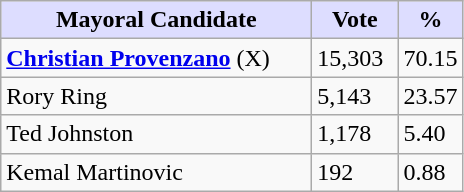<table class="wikitable">
<tr>
<th style="background:#ddf; width:200px;">Mayoral Candidate</th>
<th style="background:#ddf; width:50px;">Vote</th>
<th style="background:#ddf; width:30px;">%</th>
</tr>
<tr>
<td><strong><a href='#'>Christian Provenzano</a></strong> (X)</td>
<td>15,303</td>
<td>70.15</td>
</tr>
<tr>
<td>Rory Ring</td>
<td>5,143</td>
<td>23.57</td>
</tr>
<tr>
<td>Ted Johnston</td>
<td>1,178</td>
<td>5.40</td>
</tr>
<tr>
<td>Kemal Martinovic</td>
<td>192</td>
<td>0.88</td>
</tr>
</table>
